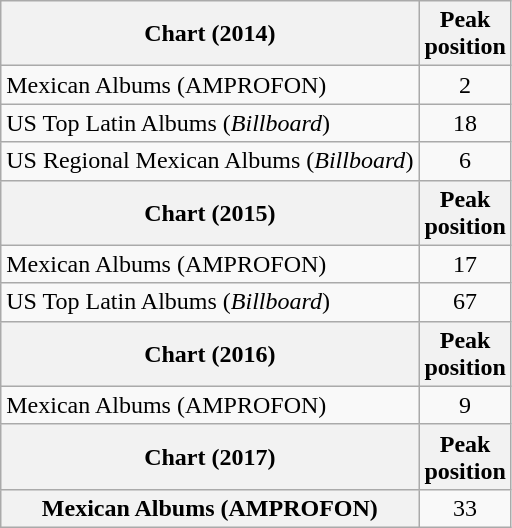<table class="wikitable sortable plainrowheaders" style="text-align:center">
<tr>
<th align="left">Chart (2014)</th>
<th style="text-align:center;">Peak<br>position</th>
</tr>
<tr>
<td align="left">Mexican Albums (AMPROFON)</td>
<td align="center">2</td>
</tr>
<tr>
<td align="left">US Top Latin Albums (<em>Billboard</em>)</td>
<td align="center">18</td>
</tr>
<tr>
<td align="left">US Regional Mexican Albums (<em>Billboard</em>)</td>
<td align="center">6</td>
</tr>
<tr>
<th align="left">Chart (2015)</th>
<th style="text-align:center;">Peak<br> position</th>
</tr>
<tr>
<td align="left">Mexican Albums (AMPROFON)</td>
<td align="center">17</td>
</tr>
<tr>
<td align="left">US Top Latin Albums (<em>Billboard</em>)</td>
<td align="center">67</td>
</tr>
<tr>
<th align="left">Chart (2016)</th>
<th style="text-align:center;">Peak<br> position</th>
</tr>
<tr>
<td align="left">Mexican Albums (AMPROFON)</td>
<td align="center">9</td>
</tr>
<tr>
<th align="left">Chart (2017)</th>
<th style="text-align:center;">Peak<br> position</th>
</tr>
<tr>
<th scope="row">Mexican Albums (AMPROFON)</th>
<td>33</td>
</tr>
</table>
